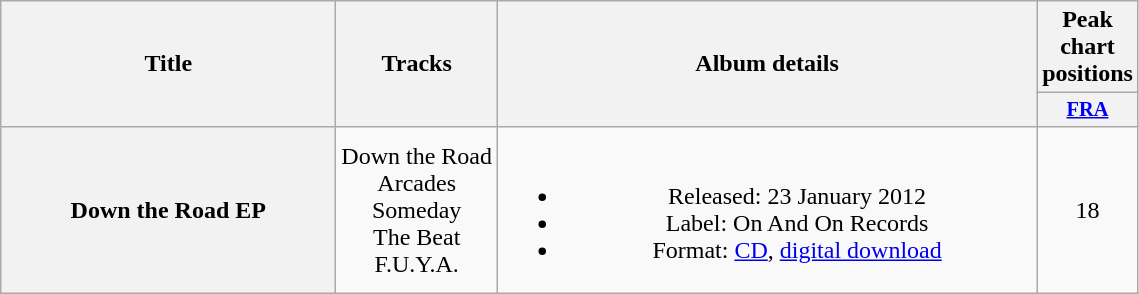<table class="wikitable plainrowheaders" style="text-align:center;">
<tr>
<th scope="col" rowspan="2" style="width:13.5em;">Title</th>
<th rowspan="2">Tracks</th>
<th scope="col" rowspan="2" style="width:22em;">Album details</th>
<th scope="col">Peak chart positions</th>
</tr>
<tr>
<th scope="col" style="width:3em;font-size:85%;"><a href='#'>FRA</a><br></th>
</tr>
<tr>
<th scope="row">Down the Road EP</th>
<td>Down the Road<br>Arcades<br>Someday<br>The Beat<br>F.U.Y.A.</td>
<td><br><ul><li>Released: 23 January 2012</li><li>Label: On And On Records</li><li>Format: <a href='#'>CD</a>, <a href='#'>digital download</a></li></ul></td>
<td>18</td>
</tr>
</table>
